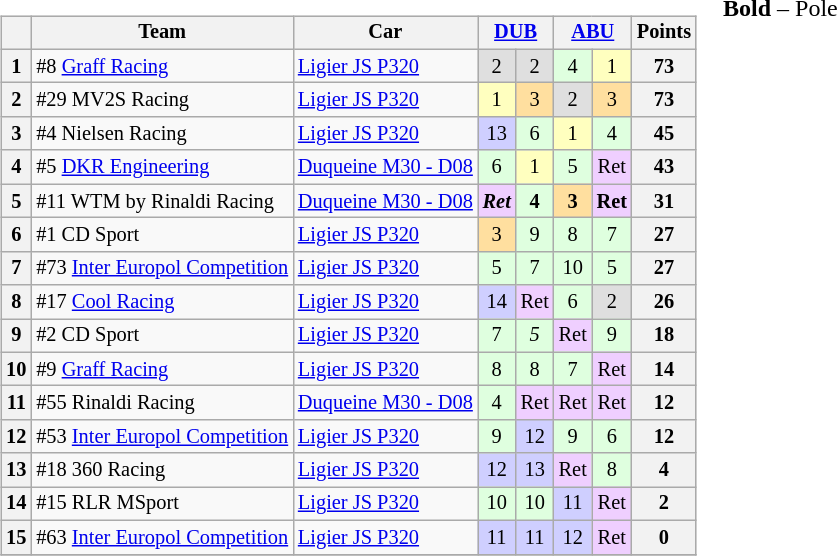<table>
<tr>
<td></td>
<td valign="top"><br><table class="wikitable" style="font-size:85%; text-align:center;">
<tr>
<th></th>
<th>Team</th>
<th>Car</th>
<th colspan=2><a href='#'>DUB</a><br></th>
<th colspan=2><a href='#'>ABU</a><br></th>
<th>Points</th>
</tr>
<tr>
<th>1</th>
<td align="left"> #8 <a href='#'>Graff Racing</a></td>
<td align="left"><a href='#'>Ligier JS P320</a></td>
<td style="background:#DFDFDF;">2</td>
<td style="background:#DFDFDF;">2</td>
<td style="background:#DFFFDF;">4</td>
<td style="background:#FFFFBF;">1</td>
<th>73</th>
</tr>
<tr>
<th>2</th>
<td align="left"> #29 MV2S Racing</td>
<td align="left"><a href='#'>Ligier JS P320</a></td>
<td style="background:#FFFFBF;">1</td>
<td style="background:#FFDF9F;">3</td>
<td style="background:#DFDFDF;">2</td>
<td style="background:#FFDF9F;">3</td>
<th>73</th>
</tr>
<tr>
<th>3</th>
<td align="left"> #4 Nielsen Racing</td>
<td align="left"><a href='#'>Ligier JS P320</a></td>
<td style="background:#CFCFFF;">13</td>
<td style="background:#DFFFDF;">6</td>
<td style="background:#FFFFBF;">1</td>
<td style="background:#DFFFDF;">4</td>
<th>45</th>
</tr>
<tr>
<th>4</th>
<td align="left"> #5 <a href='#'>DKR Engineering</a></td>
<td align="left"><a href='#'>Duqueine M30 - D08</a></td>
<td style="background:#DFFFDF;">6</td>
<td style="background:#FFFFBF;">1</td>
<td style="background:#DFFFDF;">5</td>
<td style="background:#EFCFFF;">Ret</td>
<th>43</th>
</tr>
<tr>
<th>5</th>
<td align="left"> #11 WTM by Rinaldi Racing</td>
<td align="left"><a href='#'>Duqueine M30 - D08</a></td>
<td style="background:#EFCFFF;"><strong><em>Ret</em></strong></td>
<td style="background:#DFFFDF;"><strong>4</strong></td>
<td style="background:#FFDF9F;"><strong>3</strong></td>
<td style="background:#EFCFFF;"><strong>Ret</strong></td>
<th>31</th>
</tr>
<tr>
<th>6</th>
<td align="left"> #1 CD Sport</td>
<td align="left"><a href='#'>Ligier JS P320</a></td>
<td style="background:#FFDF9F;">3</td>
<td style="background:#DFFFDF;">9</td>
<td style="background:#DFFFDF;">8</td>
<td style="background:#DFFFDF;">7</td>
<th>27</th>
</tr>
<tr>
<th>7</th>
<td align="left"> #73 <a href='#'>Inter Europol Competition</a></td>
<td align="left"><a href='#'>Ligier JS P320</a></td>
<td style="background:#DFFFDF;">5</td>
<td style="background:#DFFFDF;">7</td>
<td style="background:#DFFFDF;">10</td>
<td style="background:#DFFFDF;">5</td>
<th>27</th>
</tr>
<tr>
<th>8</th>
<td align="left"> #17 <a href='#'>Cool Racing</a></td>
<td align="left"><a href='#'>Ligier JS P320</a></td>
<td style="background:#CFCFFF;">14</td>
<td style="background:#EFCFFF;">Ret</td>
<td style="background:#DFFFDF;">6</td>
<td style="background:#DFDFDF;">2</td>
<th>26</th>
</tr>
<tr>
<th>9</th>
<td align="left"> #2 CD Sport</td>
<td align="left"><a href='#'>Ligier JS P320</a></td>
<td style="background:#DFFFDF;">7</td>
<td style="background:#DFFFDF;"><em>5</em></td>
<td style="background:#EFCFFF;">Ret</td>
<td style="background:#DFFFDF;">9</td>
<th>18</th>
</tr>
<tr>
<th>10</th>
<td align="left"> #9 <a href='#'>Graff Racing</a></td>
<td align="left"><a href='#'>Ligier JS P320</a></td>
<td style="background:#DFFFDF;">8</td>
<td style="background:#DFFFDF;">8</td>
<td style="background:#DFFFDF;">7</td>
<td style="background:#EFCFFF;">Ret</td>
<th>14</th>
</tr>
<tr>
<th>11</th>
<td align="left"> #55 Rinaldi Racing</td>
<td align="left"><a href='#'>Duqueine M30 - D08</a></td>
<td style="background:#DFFFDF;">4</td>
<td style="background:#EFCFFF;">Ret</td>
<td style="background:#EFCFFF;">Ret</td>
<td style="background:#EFCFFF;">Ret</td>
<th>12</th>
</tr>
<tr>
<th>12</th>
<td align="left"> #53 <a href='#'>Inter Europol Competition</a></td>
<td align="left"><a href='#'>Ligier JS P320</a></td>
<td style="background:#DFFFDF;">9</td>
<td style="background:#CFCFFF;">12</td>
<td style="background:#DFFFDF;">9</td>
<td style="background:#DFFFDF;">6</td>
<th>12</th>
</tr>
<tr>
<th>13</th>
<td align="left"> #18 360 Racing</td>
<td align="left"><a href='#'>Ligier JS P320</a></td>
<td style="background:#CFCFFF;">12</td>
<td style="background:#CFCFFF;">13</td>
<td style="background:#EFCFFF;">Ret</td>
<td style="background:#DFFFDF;">8</td>
<th>4</th>
</tr>
<tr>
<th>14</th>
<td align="left"> #15 RLR MSport</td>
<td align="left"><a href='#'>Ligier JS P320</a></td>
<td style="background:#DFFFDF;">10</td>
<td style="background:#DFFFDF;">10</td>
<td style="background:#CFCFFF;">11</td>
<td style="background:#EFCFFF;">Ret</td>
<th>2</th>
</tr>
<tr>
<th>15</th>
<td align="left"> #63 <a href='#'>Inter Europol Competition</a></td>
<td align="left"><a href='#'>Ligier JS P320</a></td>
<td style="background:#CFCFFF;">11</td>
<td style="background:#CFCFFF;">11</td>
<td style="background:#CFCFFF;">12</td>
<td style="background:#EFCFFF;">Ret</td>
<th>0</th>
</tr>
<tr>
</tr>
</table>
</td>
<td valign="top"><br>
<span><strong>Bold</strong> – Pole<br></span></td>
</tr>
</table>
